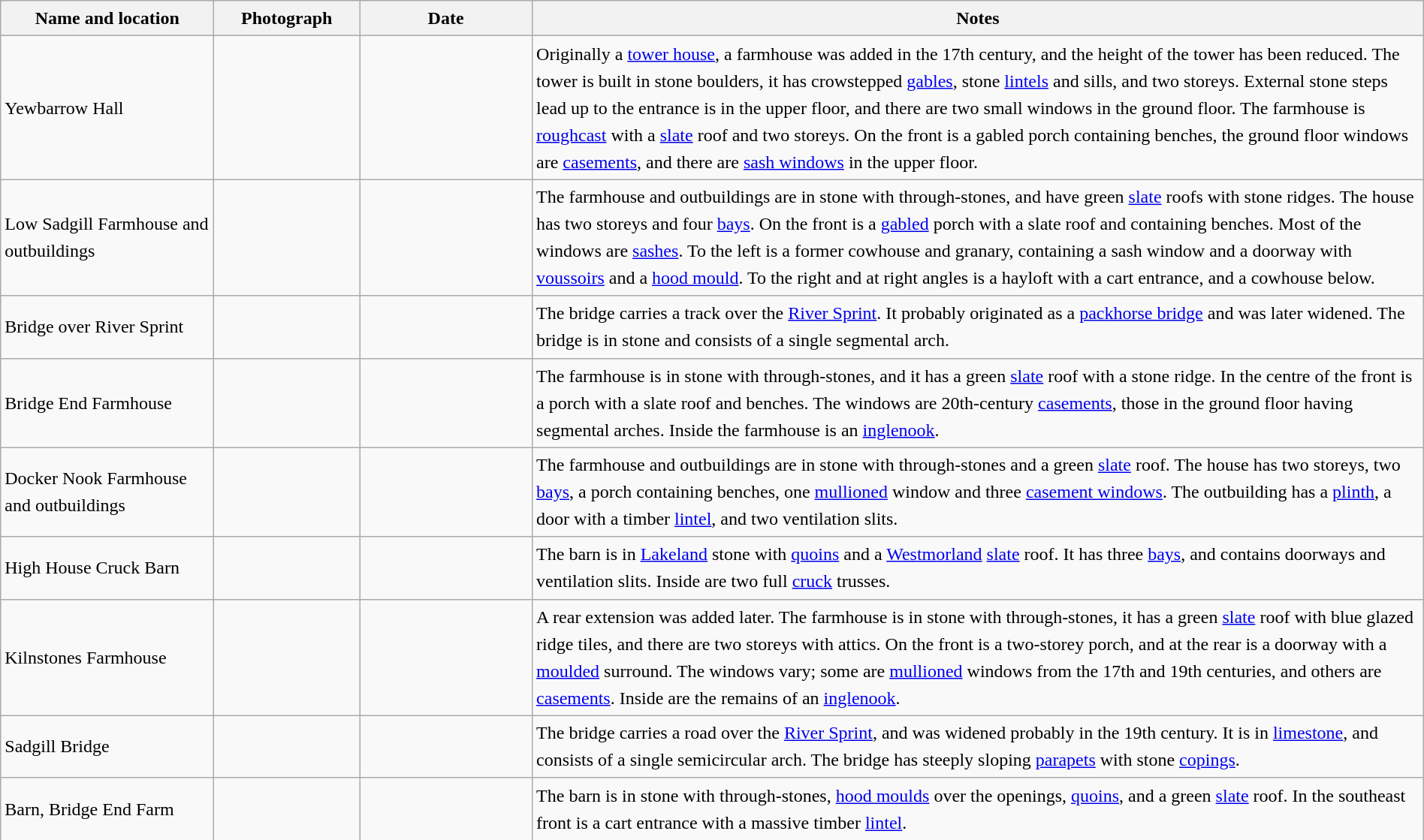<table class="wikitable sortable plainrowheaders" style="width:100%;border:0px;text-align:left;line-height:150%;">
<tr>
<th scope="col"  style="width:150px">Name and location</th>
<th scope="col"  style="width:100px" class="unsortable">Photograph</th>
<th scope="col"  style="width:120px">Date</th>
<th scope="col"  style="width:650px" class="unsortable">Notes</th>
</tr>
<tr>
<td>Yewbarrow Hall<br><small></small></td>
<td></td>
<td align="center"></td>
<td>Originally a <a href='#'>tower house</a>, a farmhouse was added in the 17th century, and the height of the tower has been reduced.  The tower is built in stone boulders, it has crowstepped <a href='#'>gables</a>, stone <a href='#'>lintels</a> and sills, and two storeys.  External stone steps lead up to the entrance is in the upper floor, and there are two small windows in the ground floor.  The farmhouse is <a href='#'>roughcast</a> with a <a href='#'>slate</a> roof and two storeys.  On the front is a gabled porch containing benches, the ground floor windows are <a href='#'>casements</a>, and there are <a href='#'>sash windows</a> in the upper floor.</td>
</tr>
<tr>
<td>Low Sadgill Farmhouse and outbuildings<br><small></small></td>
<td></td>
<td align="center"></td>
<td>The farmhouse and outbuildings are in stone with through-stones, and have green <a href='#'>slate</a> roofs with stone ridges.  The house has two storeys and four <a href='#'>bays</a>.  On the front is a <a href='#'>gabled</a> porch with a slate roof and containing benches.  Most of the windows are <a href='#'>sashes</a>.  To the left is a former cowhouse and granary, containing a sash window and a doorway with <a href='#'>voussoirs</a> and a <a href='#'>hood mould</a>.  To the right and at right angles is a hayloft with a cart entrance, and a cowhouse below.</td>
</tr>
<tr>
<td>Bridge over River Sprint<br><small></small></td>
<td></td>
<td align="center"></td>
<td>The bridge carries a track over the <a href='#'>River Sprint</a>.  It probably originated as a <a href='#'>packhorse bridge</a> and was later widened.  The bridge is in stone and consists of a single segmental arch.</td>
</tr>
<tr>
<td>Bridge End Farmhouse<br><small></small></td>
<td></td>
<td align="center"></td>
<td>The farmhouse is in stone with through-stones, and it has a green <a href='#'>slate</a> roof with a stone ridge.  In the centre of the front is a porch with a slate roof and benches.  The windows are 20th-century <a href='#'>casements</a>, those in the ground floor having segmental arches.  Inside the farmhouse is an <a href='#'>inglenook</a>.</td>
</tr>
<tr>
<td>Docker Nook Farmhouse and outbuildings<br><small></small></td>
<td></td>
<td align="center"></td>
<td>The farmhouse and outbuildings are in stone with through-stones and a green <a href='#'>slate</a> roof.  The house has two storeys, two <a href='#'>bays</a>, a porch containing benches, one <a href='#'>mullioned</a> window and three <a href='#'>casement windows</a>.  The outbuilding has a <a href='#'>plinth</a>, a door with a timber <a href='#'>lintel</a>, and two ventilation slits.</td>
</tr>
<tr>
<td>High House Cruck Barn<br><small></small></td>
<td></td>
<td align="center"></td>
<td>The barn is in <a href='#'>Lakeland</a> stone with <a href='#'>quoins</a> and a <a href='#'>Westmorland</a> <a href='#'>slate</a> roof.  It has three <a href='#'>bays</a>, and contains doorways and ventilation slits.  Inside are two full <a href='#'>cruck</a> trusses.</td>
</tr>
<tr>
<td>Kilnstones Farmhouse<br><small></small></td>
<td></td>
<td align="center"></td>
<td>A rear extension was added later.  The farmhouse is in stone with through-stones, it has a green <a href='#'>slate</a> roof with blue glazed ridge tiles, and there are two storeys with attics.  On the front is a two-storey porch, and at the rear is a doorway with a <a href='#'>moulded</a> surround.  The windows vary; some are <a href='#'>mullioned</a> windows from the 17th and 19th centuries, and others are <a href='#'>casements</a>.  Inside are the remains of an <a href='#'>inglenook</a>.</td>
</tr>
<tr>
<td>Sadgill Bridge<br><small></small></td>
<td></td>
<td align="center"></td>
<td>The bridge carries a road over the <a href='#'>River Sprint</a>, and was widened probably in the 19th century.  It is in <a href='#'>limestone</a>, and consists of a single semicircular arch.  The bridge has steeply sloping <a href='#'>parapets</a> with stone <a href='#'>copings</a>.</td>
</tr>
<tr>
<td>Barn, Bridge End Farm<br><small></small></td>
<td></td>
<td align="center"></td>
<td>The barn is in stone with through-stones, <a href='#'>hood moulds</a> over the openings, <a href='#'>quoins</a>, and a green <a href='#'>slate</a> roof.  In the southeast front is a cart entrance with a massive timber <a href='#'>lintel</a>.</td>
</tr>
<tr>
</tr>
</table>
